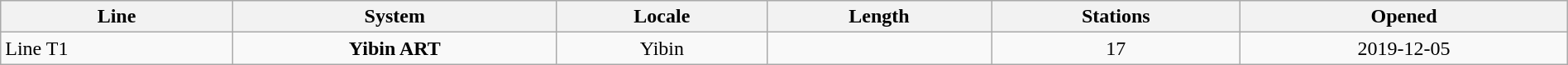<table class="wikitable sortable collapsible" style="width:100%">
<tr>
<th scope="col">Line</th>
<th scope="col">System</th>
<th scope="col">Locale</th>
<th scope="col">Length</th>
<th scope="col">Stations</th>
<th scope="col">Opened</th>
</tr>
<tr>
<td>Line T1</td>
<td style="text-align:center"><strong>Yibin ART</strong></td>
<td style="text-align:center">Yibin</td>
<td style="text-align:center"></td>
<td style="text-align:center;">17</td>
<td style="text-align:center">2019-12-05</td>
</tr>
</table>
